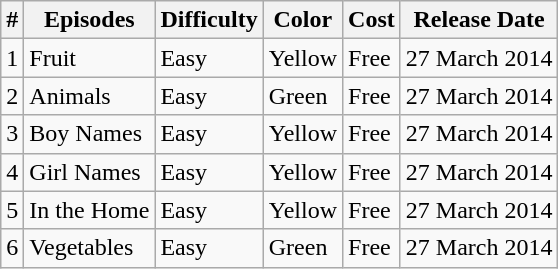<table class="wikitable">
<tr>
<th>#</th>
<th>Episodes</th>
<th>Difficulty</th>
<th>Color</th>
<th>Cost</th>
<th>Release Date</th>
</tr>
<tr>
<td>1</td>
<td>Fruit</td>
<td>Easy</td>
<td>Yellow</td>
<td>Free</td>
<td>27 March 2014</td>
</tr>
<tr>
<td>2</td>
<td>Animals</td>
<td>Easy</td>
<td>Green</td>
<td>Free</td>
<td>27 March 2014</td>
</tr>
<tr>
<td>3</td>
<td>Boy Names</td>
<td>Easy</td>
<td>Yellow</td>
<td>Free</td>
<td>27 March 2014</td>
</tr>
<tr>
<td>4</td>
<td>Girl Names</td>
<td>Easy</td>
<td>Yellow</td>
<td>Free</td>
<td>27 March 2014</td>
</tr>
<tr>
<td>5</td>
<td>In the Home</td>
<td>Easy</td>
<td>Yellow</td>
<td>Free</td>
<td>27 March 2014</td>
</tr>
<tr>
<td>6</td>
<td>Vegetables</td>
<td>Easy</td>
<td>Green</td>
<td>Free</td>
<td>27 March 2014</td>
</tr>
</table>
